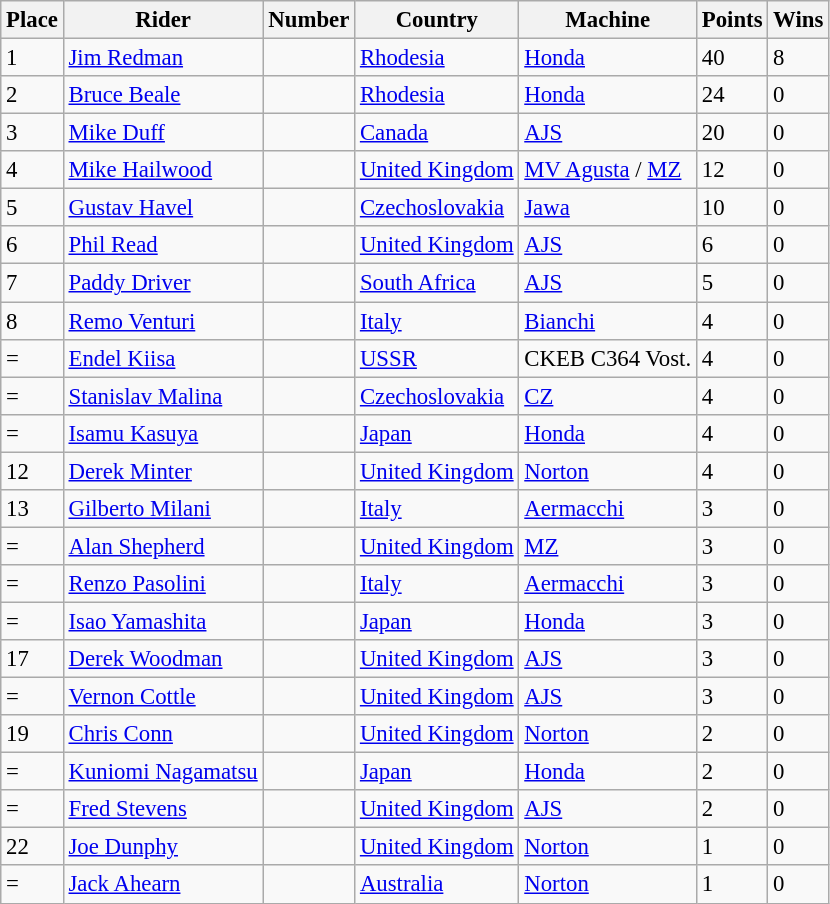<table class="wikitable" style="font-size: 95%;">
<tr>
<th>Place</th>
<th>Rider</th>
<th>Number</th>
<th>Country</th>
<th>Machine</th>
<th>Points</th>
<th>Wins</th>
</tr>
<tr>
<td>1</td>
<td> <a href='#'>Jim Redman</a></td>
<td></td>
<td><a href='#'>Rhodesia</a></td>
<td><a href='#'>Honda</a></td>
<td>40</td>
<td>8</td>
</tr>
<tr>
<td>2</td>
<td> <a href='#'>Bruce Beale</a></td>
<td></td>
<td><a href='#'>Rhodesia</a></td>
<td><a href='#'>Honda</a></td>
<td>24</td>
<td>0</td>
</tr>
<tr>
<td>3</td>
<td> <a href='#'>Mike Duff</a></td>
<td></td>
<td><a href='#'>Canada</a></td>
<td><a href='#'>AJS</a></td>
<td>20</td>
<td>0</td>
</tr>
<tr>
<td>4</td>
<td> <a href='#'>Mike Hailwood</a></td>
<td></td>
<td><a href='#'>United Kingdom</a></td>
<td><a href='#'>MV Agusta</a> / <a href='#'>MZ</a></td>
<td>12</td>
<td>0</td>
</tr>
<tr>
<td>5</td>
<td> <a href='#'>Gustav Havel</a></td>
<td></td>
<td><a href='#'>Czechoslovakia</a></td>
<td><a href='#'>Jawa</a></td>
<td>10</td>
<td>0</td>
</tr>
<tr>
<td>6</td>
<td> <a href='#'>Phil Read</a></td>
<td></td>
<td><a href='#'>United Kingdom</a></td>
<td><a href='#'>AJS</a></td>
<td>6</td>
<td>0</td>
</tr>
<tr>
<td>7</td>
<td> <a href='#'>Paddy Driver</a></td>
<td></td>
<td><a href='#'>South Africa</a></td>
<td><a href='#'>AJS</a></td>
<td>5</td>
<td>0</td>
</tr>
<tr>
<td>8</td>
<td> <a href='#'>Remo Venturi</a></td>
<td></td>
<td><a href='#'>Italy</a></td>
<td><a href='#'>Bianchi</a></td>
<td>4</td>
<td>0</td>
</tr>
<tr>
<td>=</td>
<td> <a href='#'>Endel Kiisa</a></td>
<td></td>
<td><a href='#'>USSR</a></td>
<td>CKEB C364 Vost.</td>
<td>4</td>
<td>0</td>
</tr>
<tr>
<td>=</td>
<td> <a href='#'>Stanislav Malina</a></td>
<td></td>
<td><a href='#'>Czechoslovakia</a></td>
<td><a href='#'>CZ</a></td>
<td>4</td>
<td>0</td>
</tr>
<tr>
<td>=</td>
<td> <a href='#'>Isamu Kasuya</a></td>
<td></td>
<td><a href='#'>Japan</a></td>
<td><a href='#'>Honda</a></td>
<td>4</td>
<td>0</td>
</tr>
<tr>
<td>12</td>
<td> <a href='#'>Derek Minter</a></td>
<td></td>
<td><a href='#'>United Kingdom</a></td>
<td><a href='#'>Norton</a></td>
<td>4</td>
<td>0</td>
</tr>
<tr>
<td>13</td>
<td> <a href='#'>Gilberto Milani</a></td>
<td></td>
<td><a href='#'>Italy</a></td>
<td><a href='#'>Aermacchi</a></td>
<td>3</td>
<td>0</td>
</tr>
<tr>
<td>=</td>
<td> <a href='#'>Alan Shepherd</a></td>
<td></td>
<td><a href='#'>United Kingdom</a></td>
<td><a href='#'>MZ</a></td>
<td>3</td>
<td>0</td>
</tr>
<tr>
<td>=</td>
<td> <a href='#'>Renzo Pasolini</a></td>
<td></td>
<td><a href='#'>Italy</a></td>
<td><a href='#'>Aermacchi</a></td>
<td>3</td>
<td>0</td>
</tr>
<tr>
<td>=</td>
<td> <a href='#'>Isao Yamashita</a></td>
<td></td>
<td><a href='#'>Japan</a></td>
<td><a href='#'>Honda</a></td>
<td>3</td>
<td>0</td>
</tr>
<tr>
<td>17</td>
<td> <a href='#'>Derek Woodman</a></td>
<td></td>
<td><a href='#'>United Kingdom</a></td>
<td><a href='#'>AJS</a></td>
<td>3</td>
<td>0</td>
</tr>
<tr>
<td>=</td>
<td> <a href='#'>Vernon Cottle</a></td>
<td></td>
<td><a href='#'>United Kingdom</a></td>
<td><a href='#'>AJS</a></td>
<td>3</td>
<td>0</td>
</tr>
<tr>
<td>19</td>
<td> <a href='#'>Chris Conn</a></td>
<td></td>
<td><a href='#'>United Kingdom</a></td>
<td><a href='#'>Norton</a></td>
<td>2</td>
<td>0</td>
</tr>
<tr>
<td>=</td>
<td> <a href='#'>Kuniomi Nagamatsu</a></td>
<td></td>
<td><a href='#'>Japan</a></td>
<td><a href='#'>Honda</a></td>
<td>2</td>
<td>0</td>
</tr>
<tr>
<td>=</td>
<td> <a href='#'>Fred Stevens</a></td>
<td></td>
<td><a href='#'>United Kingdom</a></td>
<td><a href='#'>AJS</a></td>
<td>2</td>
<td>0</td>
</tr>
<tr>
<td>22</td>
<td> <a href='#'>Joe Dunphy</a></td>
<td></td>
<td><a href='#'>United Kingdom</a></td>
<td><a href='#'>Norton</a></td>
<td>1</td>
<td>0</td>
</tr>
<tr>
<td>=</td>
<td> <a href='#'>Jack Ahearn</a></td>
<td></td>
<td><a href='#'>Australia</a></td>
<td><a href='#'>Norton</a></td>
<td>1</td>
<td>0</td>
</tr>
</table>
